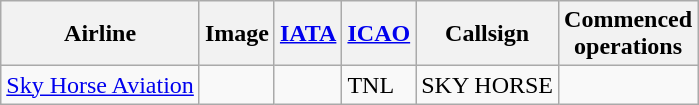<table class="wikitable sortable">
<tr style="vertical-align:middle;">
<th>Airline</th>
<th>Image</th>
<th><a href='#'>IATA</a></th>
<th><a href='#'>ICAO</a></th>
<th>Callsign</th>
<th>Commenced<br>operations</th>
</tr>
<tr>
<td><a href='#'>Sky Horse Aviation</a></td>
<td></td>
<td></td>
<td>TNL</td>
<td>SKY HORSE</td>
<td></td>
</tr>
</table>
